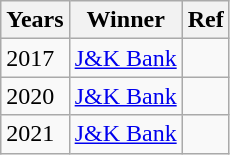<table class="wikitable plainrowheaders">
<tr>
<th>Years</th>
<th>Winner</th>
<th>Ref</th>
</tr>
<tr>
<td>2017</td>
<td><a href='#'>J&K Bank</a></td>
<td></td>
</tr>
<tr>
<td>2020</td>
<td><a href='#'>J&K Bank</a></td>
<td></td>
</tr>
<tr>
<td>2021</td>
<td><a href='#'>J&K Bank</a></td>
<td></td>
</tr>
</table>
